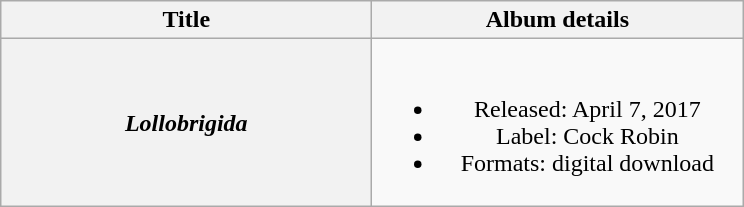<table class="wikitable plainrowheaders" style="text-align:center;">
<tr>
<th scope="col" style="width:15em;">Title</th>
<th scope="col" style="width:15em;">Album details</th>
</tr>
<tr>
<th scope="row"><em>Lollobrigida</em></th>
<td><br><ul><li>Released: April 7, 2017</li><li>Label: Cock Robin</li><li>Formats: digital download</li></ul></td>
</tr>
</table>
